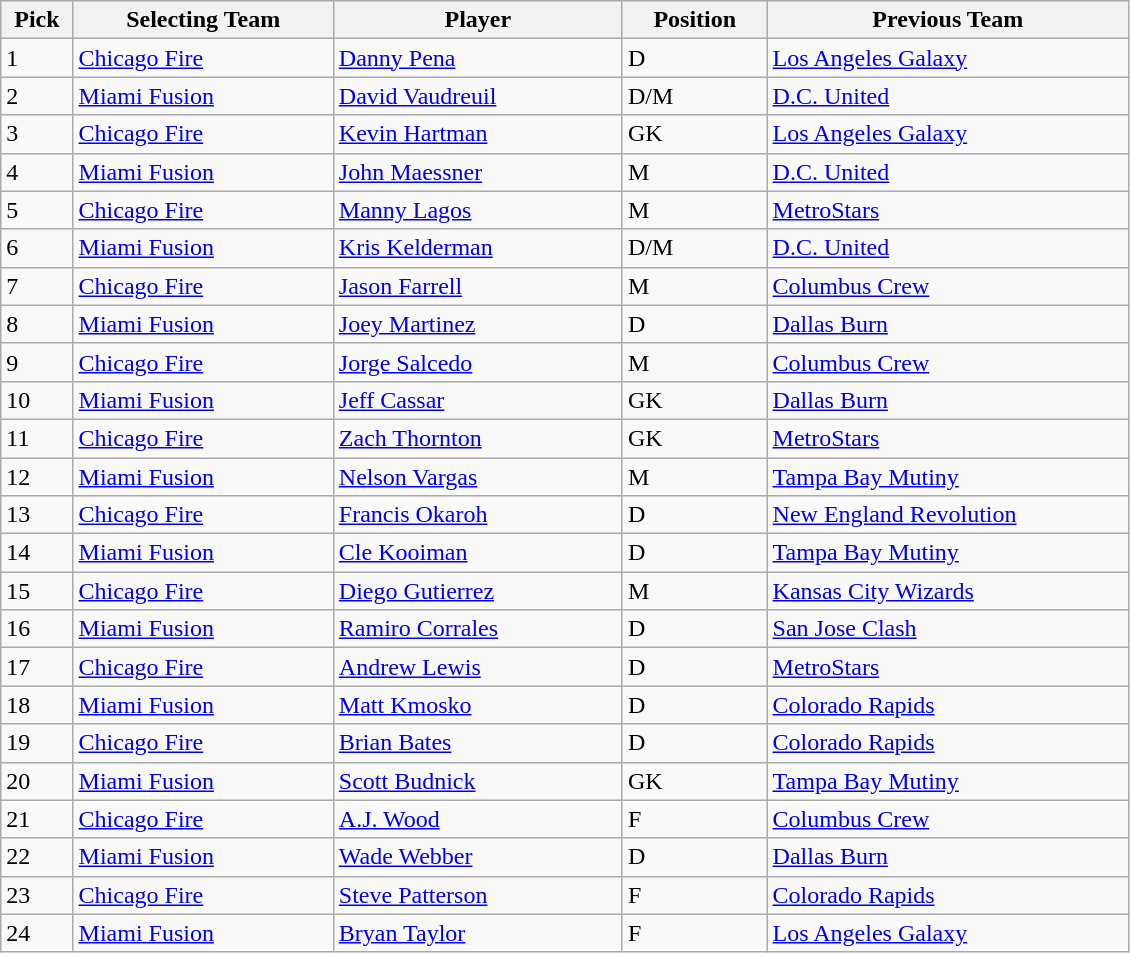<table class="wikitable sortable">
<tr>
<th style="width:5%">Pick</th>
<th style="width:18%">Selecting Team</th>
<th style="width:20%">Player</th>
<th style="width:10%">Position</th>
<th style="width:25%">Previous Team</th>
</tr>
<tr>
<td>1</td>
<td><a href='#'>Chicago Fire</a></td>
<td><a href='#'>Danny Pena</a></td>
<td>D</td>
<td><a href='#'>Los Angeles Galaxy</a></td>
</tr>
<tr>
<td>2</td>
<td><a href='#'>Miami Fusion</a></td>
<td><a href='#'>David Vaudreuil</a></td>
<td>D/M</td>
<td><a href='#'>D.C. United</a></td>
</tr>
<tr>
<td>3</td>
<td><a href='#'>Chicago Fire</a></td>
<td><a href='#'>Kevin Hartman</a></td>
<td>GK</td>
<td><a href='#'>Los Angeles Galaxy</a></td>
</tr>
<tr>
<td>4</td>
<td><a href='#'>Miami Fusion</a></td>
<td><a href='#'>John Maessner</a></td>
<td>M</td>
<td><a href='#'>D.C. United</a></td>
</tr>
<tr>
<td>5</td>
<td><a href='#'>Chicago Fire</a></td>
<td><a href='#'>Manny Lagos</a></td>
<td>M</td>
<td><a href='#'>MetroStars</a></td>
</tr>
<tr>
<td>6</td>
<td><a href='#'>Miami Fusion</a></td>
<td><a href='#'>Kris Kelderman</a></td>
<td>D/M</td>
<td><a href='#'>D.C. United</a></td>
</tr>
<tr>
<td>7</td>
<td><a href='#'>Chicago Fire</a></td>
<td><a href='#'>Jason Farrell</a></td>
<td>M</td>
<td><a href='#'>Columbus Crew</a></td>
</tr>
<tr>
<td>8</td>
<td><a href='#'>Miami Fusion</a></td>
<td><a href='#'>Joey Martinez</a></td>
<td>D</td>
<td><a href='#'>Dallas Burn</a></td>
</tr>
<tr>
<td>9</td>
<td><a href='#'>Chicago Fire</a></td>
<td><a href='#'>Jorge Salcedo</a></td>
<td>M</td>
<td><a href='#'>Columbus Crew</a></td>
</tr>
<tr>
<td>10</td>
<td><a href='#'>Miami Fusion</a></td>
<td><a href='#'>Jeff Cassar</a></td>
<td>GK</td>
<td><a href='#'>Dallas Burn</a></td>
</tr>
<tr>
<td>11</td>
<td><a href='#'>Chicago Fire</a></td>
<td><a href='#'>Zach Thornton</a></td>
<td>GK</td>
<td><a href='#'>MetroStars</a></td>
</tr>
<tr>
<td>12</td>
<td><a href='#'>Miami Fusion</a></td>
<td><a href='#'>Nelson Vargas</a></td>
<td>M</td>
<td><a href='#'>Tampa Bay Mutiny</a></td>
</tr>
<tr>
<td>13</td>
<td><a href='#'>Chicago Fire</a></td>
<td><a href='#'>Francis Okaroh</a></td>
<td>D</td>
<td><a href='#'>New England Revolution</a></td>
</tr>
<tr>
<td>14</td>
<td><a href='#'>Miami Fusion</a></td>
<td><a href='#'>Cle Kooiman</a></td>
<td>D</td>
<td><a href='#'>Tampa Bay Mutiny</a></td>
</tr>
<tr>
<td>15</td>
<td><a href='#'>Chicago Fire</a></td>
<td><a href='#'>Diego Gutierrez</a></td>
<td>M</td>
<td><a href='#'>Kansas City Wizards</a></td>
</tr>
<tr>
<td>16</td>
<td><a href='#'>Miami Fusion</a></td>
<td><a href='#'>Ramiro Corrales</a></td>
<td>D</td>
<td><a href='#'>San Jose Clash</a></td>
</tr>
<tr>
<td>17</td>
<td><a href='#'>Chicago Fire</a></td>
<td><a href='#'>Andrew Lewis</a></td>
<td>D</td>
<td><a href='#'>MetroStars</a></td>
</tr>
<tr>
<td>18</td>
<td><a href='#'>Miami Fusion</a></td>
<td><a href='#'>Matt Kmosko</a></td>
<td>D</td>
<td><a href='#'>Colorado Rapids</a></td>
</tr>
<tr>
<td>19</td>
<td><a href='#'>Chicago Fire</a></td>
<td><a href='#'>Brian Bates</a></td>
<td>D</td>
<td><a href='#'>Colorado Rapids</a></td>
</tr>
<tr>
<td>20</td>
<td><a href='#'>Miami Fusion</a></td>
<td><a href='#'>Scott Budnick</a></td>
<td>GK</td>
<td><a href='#'>Tampa Bay Mutiny</a></td>
</tr>
<tr>
<td>21</td>
<td><a href='#'>Chicago Fire</a></td>
<td><a href='#'>A.J. Wood</a></td>
<td>F</td>
<td><a href='#'>Columbus Crew</a></td>
</tr>
<tr>
<td>22</td>
<td><a href='#'>Miami Fusion</a></td>
<td><a href='#'>Wade Webber</a></td>
<td>D</td>
<td><a href='#'>Dallas Burn</a></td>
</tr>
<tr>
<td>23</td>
<td><a href='#'>Chicago Fire</a></td>
<td><a href='#'>Steve Patterson</a></td>
<td>F</td>
<td><a href='#'>Colorado Rapids</a></td>
</tr>
<tr>
<td>24</td>
<td><a href='#'>Miami Fusion</a></td>
<td><a href='#'>Bryan Taylor</a></td>
<td>F</td>
<td><a href='#'>Los Angeles Galaxy</a></td>
</tr>
</table>
